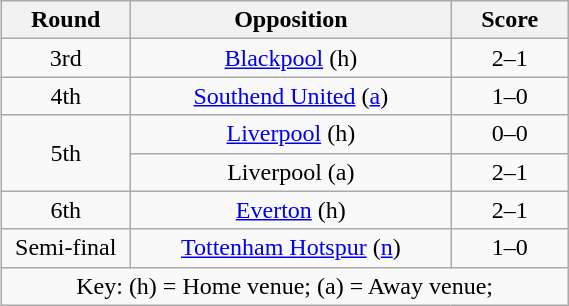<table class="wikitable" style="text-align:center;margin-left:1em;float:right;width:30%">
<tr>
<th style="width:5%">Round</th>
<th style="width:20%">Opposition</th>
<th style="width:5%">Score</th>
</tr>
<tr>
<td>3rd</td>
<td><a href='#'>Blackpool</a> (h)</td>
<td>2–1</td>
</tr>
<tr>
<td>4th</td>
<td><a href='#'>Southend United</a> (<a href='#'>a</a>)</td>
<td>1–0</td>
</tr>
<tr>
<td rowspan="2">5th</td>
<td><a href='#'>Liverpool</a> (h)</td>
<td>0–0</td>
</tr>
<tr>
<td>Liverpool (a)</td>
<td>2–1</td>
</tr>
<tr>
<td>6th</td>
<td><a href='#'>Everton</a> (h)</td>
<td>2–1</td>
</tr>
<tr>
<td>Semi-final</td>
<td><a href='#'>Tottenham Hotspur</a> (<a href='#'>n</a>)</td>
<td>1–0</td>
</tr>
<tr>
<td colspan="3">Key: (h) = Home venue; (a) = Away venue; </td>
</tr>
</table>
